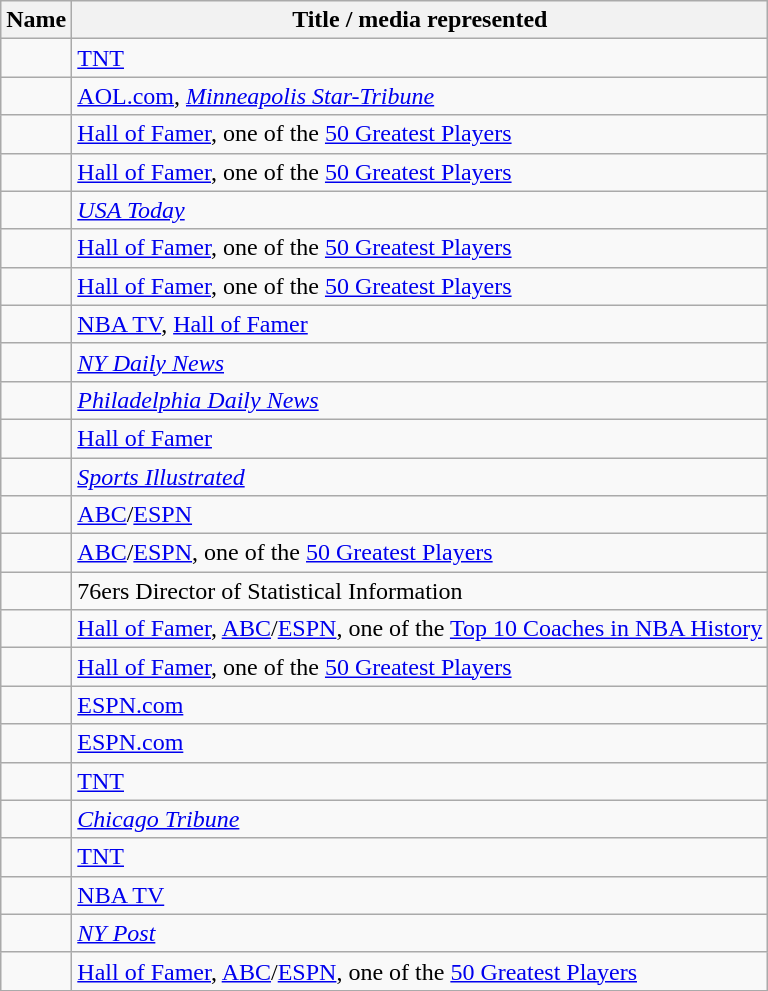<table class="wikitable sortable">
<tr>
<th>Name</th>
<th>Title / media represented</th>
</tr>
<tr>
<td></td>
<td><a href='#'>TNT</a></td>
</tr>
<tr>
<td></td>
<td><a href='#'>AOL.com</a>, <em><a href='#'>Minneapolis Star-Tribune</a></em></td>
</tr>
<tr>
<td></td>
<td><a href='#'>Hall of Famer</a>, one of the <a href='#'>50 Greatest Players</a></td>
</tr>
<tr>
<td></td>
<td><a href='#'>Hall of Famer</a>, one of the <a href='#'>50 Greatest Players</a></td>
</tr>
<tr>
<td></td>
<td><em><a href='#'>USA Today</a></em></td>
</tr>
<tr>
<td></td>
<td><a href='#'>Hall of Famer</a>, one of the <a href='#'>50 Greatest Players</a></td>
</tr>
<tr>
<td></td>
<td><a href='#'>Hall of Famer</a>, one of the <a href='#'>50 Greatest Players</a></td>
</tr>
<tr>
<td></td>
<td><a href='#'>NBA TV</a>, <a href='#'>Hall of Famer</a></td>
</tr>
<tr>
<td></td>
<td><em><a href='#'>NY Daily News</a></em></td>
</tr>
<tr>
<td></td>
<td><em><a href='#'>Philadelphia Daily News</a></em></td>
</tr>
<tr>
<td></td>
<td><a href='#'>Hall of Famer</a></td>
</tr>
<tr>
<td></td>
<td><em><a href='#'>Sports Illustrated</a></em></td>
</tr>
<tr>
<td></td>
<td><a href='#'>ABC</a>/<a href='#'>ESPN</a></td>
</tr>
<tr>
<td></td>
<td><a href='#'>ABC</a>/<a href='#'>ESPN</a>, one of the <a href='#'>50 Greatest Players</a></td>
</tr>
<tr>
<td></td>
<td>76ers Director of Statistical Information</td>
</tr>
<tr>
<td></td>
<td><a href='#'>Hall of Famer</a>, <a href='#'>ABC</a>/<a href='#'>ESPN</a>, one of the <a href='#'>Top 10 Coaches in NBA History</a></td>
</tr>
<tr>
<td></td>
<td><a href='#'>Hall of Famer</a>, one of the <a href='#'>50 Greatest Players</a></td>
</tr>
<tr>
<td></td>
<td><a href='#'>ESPN.com</a></td>
</tr>
<tr>
<td></td>
<td><a href='#'>ESPN.com</a></td>
</tr>
<tr>
<td></td>
<td><a href='#'>TNT</a></td>
</tr>
<tr>
<td></td>
<td><em><a href='#'>Chicago Tribune</a></em></td>
</tr>
<tr>
<td></td>
<td><a href='#'>TNT</a></td>
</tr>
<tr>
<td></td>
<td><a href='#'>NBA TV</a></td>
</tr>
<tr>
<td></td>
<td><em><a href='#'>NY Post</a></em></td>
</tr>
<tr>
<td></td>
<td><a href='#'>Hall of Famer</a>, <a href='#'>ABC</a>/<a href='#'>ESPN</a>, one of the <a href='#'>50 Greatest Players</a></td>
</tr>
</table>
